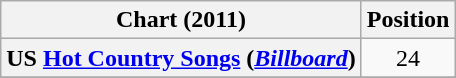<table class="wikitable sortable plainrowheaders" style="text-align:center;">
<tr>
<th scope="col">Chart (2011)</th>
<th scope="col">Position</th>
</tr>
<tr>
<th scope="row">US <a href='#'>Hot Country Songs</a> (<em><a href='#'>Billboard</a></em>)</th>
<td style="text-align:center;">24</td>
</tr>
<tr>
</tr>
</table>
